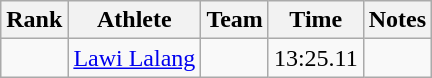<table class="wikitable sortable">
<tr>
<th>Rank</th>
<th>Athlete</th>
<th>Team</th>
<th>Time</th>
<th>Notes</th>
</tr>
<tr>
<td align=center></td>
<td><a href='#'>Lawi Lalang</a></td>
<td></td>
<td>13:25.11</td>
<td></td>
</tr>
</table>
